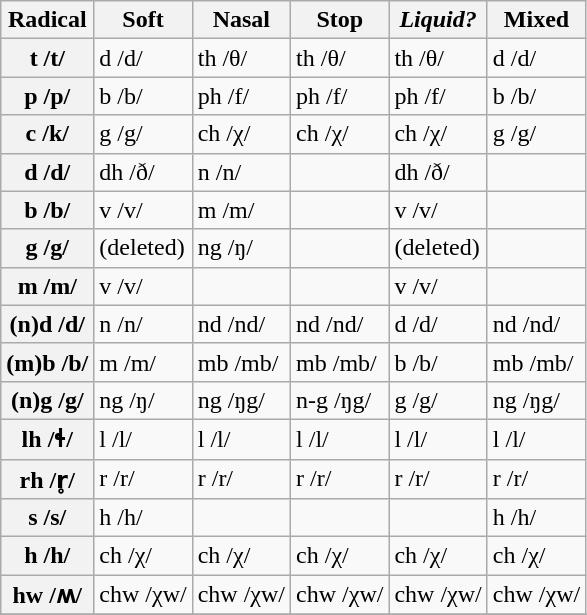<table class="wikitable">
<tr>
<th>Radical</th>
<th>Soft</th>
<th>Nasal</th>
<th>Stop</th>
<th><em>Liquid?</em></th>
<th>Mixed</th>
</tr>
<tr>
<th>t /t/</th>
<td>d /d/</td>
<td>th /θ/</td>
<td>th /θ/</td>
<td>th /θ/</td>
<td>d /d/</td>
</tr>
<tr>
<th>p /p/</th>
<td>b /b/</td>
<td>ph /f/</td>
<td>ph /f/</td>
<td>ph /f/</td>
<td>b /b/</td>
</tr>
<tr>
<th>c /k/</th>
<td>g /g/</td>
<td>ch /χ/</td>
<td>ch /χ/</td>
<td>ch /χ/</td>
<td>g /g/</td>
</tr>
<tr>
<th>d /d/</th>
<td>dh /ð/</td>
<td>n /n/</td>
<td></td>
<td>dh /ð/</td>
<td></td>
</tr>
<tr>
<th>b /b/</th>
<td>v /v/</td>
<td>m /m/</td>
<td></td>
<td>v /v/</td>
<td></td>
</tr>
<tr>
<th>g /g/</th>
<td>(deleted)</td>
<td>ng /ŋ/</td>
<td></td>
<td>(deleted)</td>
<td></td>
</tr>
<tr>
<th>m /m/</th>
<td>v /v/</td>
<td></td>
<td></td>
<td>v /v/</td>
<td></td>
</tr>
<tr>
<th>(n)d /d/</th>
<td>n /n/</td>
<td>nd /nd/</td>
<td>nd /nd/</td>
<td>d /d/</td>
<td>nd /nd/</td>
</tr>
<tr>
<th>(m)b /b/</th>
<td>m /m/</td>
<td>mb /mb/</td>
<td>mb /mb/</td>
<td>b /b/</td>
<td>mb /mb/</td>
</tr>
<tr>
<th>(n)g /g/</th>
<td>ng /ŋ/</td>
<td>ng /ŋg/</td>
<td>n-g /ŋg/</td>
<td>g /g/</td>
<td>ng /ŋg/</td>
</tr>
<tr>
<th>lh /ɬ/</th>
<td>l /l/</td>
<td>l /l/</td>
<td>l /l/</td>
<td>l /l/</td>
<td>l /l/</td>
</tr>
<tr>
<th>rh /r̥/</th>
<td>r /r/</td>
<td>r /r/</td>
<td>r /r/</td>
<td>r /r/</td>
<td>r /r/</td>
</tr>
<tr>
<th>s /s/</th>
<td>h /h/</td>
<td></td>
<td></td>
<td></td>
<td>h /h/</td>
</tr>
<tr>
<th>h /h/</th>
<td>ch /χ/</td>
<td>ch /χ/</td>
<td>ch /χ/</td>
<td>ch /χ/</td>
<td>ch /χ/</td>
</tr>
<tr>
<th>hw /ʍ/</th>
<td>chw /χw/</td>
<td>chw /χw/</td>
<td>chw /χw/</td>
<td>chw /χw/</td>
<td>chw /χw/</td>
</tr>
<tr>
</tr>
</table>
